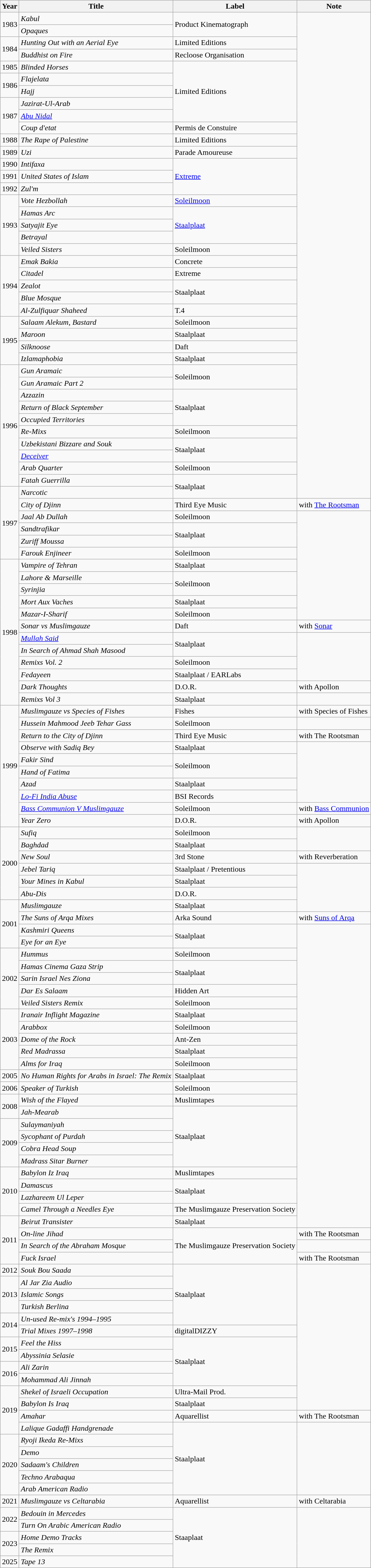<table class="wikitable">
<tr>
<th>Year</th>
<th>Title</th>
<th>Label</th>
<th>Note</th>
</tr>
<tr>
<td rowspan=2>1983</td>
<td><em>Kabul</em></td>
<td rowspan=2>Product Kinematograph</td>
<td rowspan=40></td>
</tr>
<tr>
<td><em>Opaques</em></td>
</tr>
<tr>
<td rowspan=2>1984</td>
<td><em>Hunting Out with an Aerial Eye</em></td>
<td>Limited Editions</td>
</tr>
<tr>
<td><em>Buddhist on Fire</em></td>
<td>Recloose Organisation</td>
</tr>
<tr>
<td>1985</td>
<td><em>Blinded Horses</em></td>
<td rowspan=5>Limited Editions</td>
</tr>
<tr>
<td rowspan=2>1986</td>
<td><em>Flajelata</em></td>
</tr>
<tr>
<td><em>Hajj</em></td>
</tr>
<tr>
<td rowspan=3>1987</td>
<td><em>Jazirat-Ul-Arab</em></td>
</tr>
<tr>
<td><em><a href='#'>Abu Nidal</a></em></td>
</tr>
<tr>
<td><em>Coup d'etat</em></td>
<td>Permis de Constuire</td>
</tr>
<tr>
<td>1988</td>
<td><em>The Rape of Palestine</em></td>
<td>Limited Editions</td>
</tr>
<tr>
<td>1989</td>
<td><em>Uzi</em></td>
<td>Parade Amoureuse</td>
</tr>
<tr>
<td>1990</td>
<td><em>Intifaxa</em></td>
<td rowspan=3><a href='#'>Extreme</a></td>
</tr>
<tr>
<td>1991</td>
<td><em>United States of Islam</em></td>
</tr>
<tr>
<td>1992</td>
<td><em>Zul'm</em></td>
</tr>
<tr>
<td rowspan=5>1993</td>
<td><em>Vote Hezbollah</em></td>
<td><a href='#'>Soleilmoon</a></td>
</tr>
<tr>
<td><em>Hamas Arc</em></td>
<td rowspan=3><a href='#'>Staalplaat</a></td>
</tr>
<tr>
<td><em>Satyajit Eye</em></td>
</tr>
<tr>
<td><em>Betrayal</em></td>
</tr>
<tr>
<td><em>Veiled Sisters</em></td>
<td>Soleilmoon</td>
</tr>
<tr>
<td rowspan=5>1994</td>
<td><em>Emak Bakia</em></td>
<td>Concrete</td>
</tr>
<tr>
<td><em>Citadel</em></td>
<td>Extreme</td>
</tr>
<tr>
<td><em>Zealot</em></td>
<td rowspan=2>Staalplaat</td>
</tr>
<tr>
<td><em>Blue Mosque</em></td>
</tr>
<tr>
<td><em>Al-Zulfiquar Shaheed</em></td>
<td>T.4</td>
</tr>
<tr>
<td rowspan=4>1995</td>
<td><em>Salaam Alekum, Bastard</em></td>
<td>Soleilmoon</td>
</tr>
<tr>
<td><em>Maroon</em></td>
<td>Staalplaat</td>
</tr>
<tr>
<td><em>Silknoose</em></td>
<td>Daft</td>
</tr>
<tr>
<td><em>Izlamaphobia</em></td>
<td>Staalplaat</td>
</tr>
<tr>
<td rowspan=10>1996</td>
<td><em>Gun Aramaic</em></td>
<td rowspan=2>Soleilmoon</td>
</tr>
<tr>
<td><em>Gun Aramaic Part 2</em></td>
</tr>
<tr>
<td><em>Azzazin</em></td>
<td rowspan=3>Staalplaat</td>
</tr>
<tr>
<td><em>Return of Black September</em></td>
</tr>
<tr>
<td><em>Occupied Territories</em></td>
</tr>
<tr>
<td><em>Re-Mixs</em></td>
<td>Soleilmoon</td>
</tr>
<tr>
<td><em>Uzbekistani Bizzare and Souk</em></td>
<td rowspan=2>Staalplaat</td>
</tr>
<tr>
<td><em><a href='#'>Deceiver</a></em></td>
</tr>
<tr>
<td><em>Arab Quarter</em></td>
<td>Soleilmoon</td>
</tr>
<tr>
<td><em>Fatah Guerrilla</em></td>
<td rowspan=2>Staalplaat</td>
</tr>
<tr>
<td rowspan=6>1997</td>
<td><em>Narcotic</em></td>
</tr>
<tr>
<td><em>City of Djinn</em></td>
<td>Third Eye Music</td>
<td>with <a href='#'>The Rootsman</a></td>
</tr>
<tr>
<td><em>Jaal Ab Dullah</em></td>
<td>Soleilmoon</td>
<td rowspan=9></td>
</tr>
<tr>
<td><em>Sandtrafikar</em></td>
<td rowspan=2>Staalplaat</td>
</tr>
<tr>
<td><em>Zuriff Moussa</em></td>
</tr>
<tr>
<td><em>Farouk Enjineer</em></td>
<td>Soleilmoon</td>
</tr>
<tr>
<td rowspan=12>1998</td>
<td><em>Vampire of Tehran</em></td>
<td>Staalplaat</td>
</tr>
<tr>
<td><em>Lahore & Marseille</em></td>
<td rowspan=2>Soleilmoon</td>
</tr>
<tr>
<td><em>Syrinjia</em></td>
</tr>
<tr>
<td><em>Mort Aux Vaches</em></td>
<td>Staalplaat</td>
</tr>
<tr>
<td><em>Mazar-I-Sharif</em></td>
<td>Soleilmoon</td>
</tr>
<tr>
<td><em>Sonar vs Muslimgauze</em></td>
<td>Daft</td>
<td>with <a href='#'>Sonar</a></td>
</tr>
<tr>
<td><em><a href='#'>Mullah Said</a></em></td>
<td rowspan=2>Staalplaat</td>
<td rowspan=4></td>
</tr>
<tr>
<td><em>In Search of Ahmad Shah Masood</em></td>
</tr>
<tr>
<td><em>Remixs Vol. 2</em></td>
<td>Soleilmoon</td>
</tr>
<tr>
<td><em>Fedayeen</em></td>
<td>Staalplaat / EARLabs</td>
</tr>
<tr>
<td><em>Dark Thoughts</em></td>
<td>D.O.R.</td>
<td>with Apollon</td>
</tr>
<tr>
<td><em>Remixs Vol 3</em></td>
<td>Staalplaat</td>
<td></td>
</tr>
<tr>
<td rowspan=10>1999</td>
<td><em>Muslimgauze vs Species of Fishes</em></td>
<td>Fishes</td>
<td>with Species of Fishes</td>
</tr>
<tr>
<td><em>Hussein Mahmood Jeeb Tehar Gass</em></td>
<td>Soleilmoon</td>
<td></td>
</tr>
<tr>
<td><em>Return to the City of Djinn</em></td>
<td>Third Eye Music</td>
<td>with The Rootsman</td>
</tr>
<tr>
<td><em>Observe with Sadiq Bey</em></td>
<td>Staalplaat</td>
<td rowspan=5></td>
</tr>
<tr>
<td><em>Fakir Sind</em></td>
<td rowspan=2>Soleilmoon</td>
</tr>
<tr>
<td><em>Hand of Fatima</em></td>
</tr>
<tr>
<td><em>Azad</em></td>
<td>Staalplaat</td>
</tr>
<tr>
<td><em><a href='#'>Lo-Fi India Abuse</a></em></td>
<td>BSI Records</td>
</tr>
<tr>
<td><em><a href='#'>Bass Communion V Muslimgauze</a></em></td>
<td>Soleilmoon</td>
<td>with <a href='#'>Bass Communion</a></td>
</tr>
<tr>
<td><em>Year Zero</em></td>
<td>D.O.R.</td>
<td>with Apollon</td>
</tr>
<tr>
<td rowspan=6>2000</td>
<td><em>Sufiq</em></td>
<td>Soleilmoon</td>
<td rowspan=2></td>
</tr>
<tr>
<td><em>Baghdad</em></td>
<td>Staalplaat</td>
</tr>
<tr>
<td><em>New Soul</em></td>
<td>3rd Stone</td>
<td>with Reverberation</td>
</tr>
<tr>
<td><em>Jebel Tariq</em></td>
<td>Staalplaat / Pretentious</td>
<td rowspan=4></td>
</tr>
<tr>
<td><em>Your Mines in Kabul</em></td>
<td>Staalplaat</td>
</tr>
<tr>
<td><em>Abu-Dis</em></td>
<td>D.O.R.</td>
</tr>
<tr>
<td rowspan=4>2001</td>
<td><em>Muslimgauze</em></td>
<td>Staalplaat</td>
</tr>
<tr>
<td><em>The Suns of Arqa Mixes</em></td>
<td>Arka Sound</td>
<td>with <a href='#'>Suns of Arqa</a></td>
</tr>
<tr>
<td><em>Kashmiri Queens</em></td>
<td rowspan=2>Staalplaat</td>
<td rowspan=25></td>
</tr>
<tr>
<td><em>Eye for an Eye</em></td>
</tr>
<tr>
<td rowspan=5>2002</td>
<td><em>Hummus</em></td>
<td>Soleilmoon</td>
</tr>
<tr>
<td><em>Hamas Cinema Gaza Strip</em></td>
<td rowspan=2>Staalplaat</td>
</tr>
<tr>
<td><em>Sarin Israel Nes Ziona</em></td>
</tr>
<tr>
<td><em>Dar Es Salaam</em></td>
<td>Hidden Art</td>
</tr>
<tr>
<td><em>Veiled Sisters Remix</em></td>
<td>Soleilmoon</td>
</tr>
<tr>
<td rowspan=5>2003</td>
<td><em>Iranair Inflight Magazine</em></td>
<td>Staalplaat</td>
</tr>
<tr>
<td><em>Arabbox</em></td>
<td>Soleilmoon</td>
</tr>
<tr>
<td><em>Dome of the Rock</em></td>
<td>Ant-Zen</td>
</tr>
<tr>
<td><em>Red Madrassa</em></td>
<td>Staalplaat</td>
</tr>
<tr>
<td><em>Alms for Iraq</em></td>
<td>Soleilmoon</td>
</tr>
<tr>
<td>2005</td>
<td><em>No Human Rights for Arabs in Israel: The Remix</em></td>
<td>Staalplaat</td>
</tr>
<tr>
<td>2006</td>
<td><em>Speaker of Turkish</em></td>
<td>Soleilmoon</td>
</tr>
<tr>
<td rowspan=2>2008</td>
<td><em>Wish of the Flayed</em></td>
<td>Muslimtapes</td>
</tr>
<tr>
<td><em>Jah-Mearab</em></td>
<td rowspan=5>Staalplaat</td>
</tr>
<tr>
<td rowspan=4>2009</td>
<td><em>Sulaymaniyah</em></td>
</tr>
<tr>
<td><em>Sycophant of Purdah</em></td>
</tr>
<tr>
<td><em>Cobra Head Soup</em></td>
</tr>
<tr>
<td><em>Madrass Sitar Burner</em></td>
</tr>
<tr>
<td rowspan=4>2010</td>
<td><em>Babylon Iz Iraq</em></td>
<td>Muslimtapes</td>
</tr>
<tr>
<td><em>Damascus</em></td>
<td rowspan=2>Staalplaat</td>
</tr>
<tr>
<td><em>Lazhareem Ul Leper</em></td>
</tr>
<tr>
<td><em>Camel Through a Needles Eye</em></td>
<td>The Muslimgauze Preservation Society</td>
</tr>
<tr>
<td rowspan=4>2011</td>
<td><em>Beirut Transister</em></td>
<td>Staalplaat</td>
</tr>
<tr>
<td><em>On-line Jihad</em></td>
<td rowspan=3>The Muslimgauze Preservation Society</td>
<td>with The Rootsman</td>
</tr>
<tr>
<td><em>In Search of the Abraham Mosque</em></td>
<td></td>
</tr>
<tr>
<td><em>Fuck Israel</em></td>
<td>with The Rootsman</td>
</tr>
<tr>
<td>2012</td>
<td><em>Souk Bou Saada</em></td>
<td rowspan=5>Staalplaat</td>
<td rowspan=12></td>
</tr>
<tr>
<td rowspan=3>2013</td>
<td><em>Al Jar Zia Audio</em></td>
</tr>
<tr>
<td><em>Islamic Songs</em></td>
</tr>
<tr>
<td><em>Turkish Berlina</em></td>
</tr>
<tr>
<td rowspan=2>2014</td>
<td><em>Un-used Re-mix's 1994–1995</em></td>
</tr>
<tr>
<td><em>Trial Mixes 1997–1998</em></td>
<td>digitalDIZZY</td>
</tr>
<tr>
<td rowspan=2>2015</td>
<td><em>Feel the Hiss</em></td>
<td rowspan=4>Staalplaat</td>
</tr>
<tr>
<td><em>Abyssinia Selasie</em></td>
</tr>
<tr>
<td rowspan=2>2016</td>
<td><em>Ali Zarin</em></td>
</tr>
<tr>
<td><em>Mohammad Ali Jinnah</em></td>
</tr>
<tr>
<td rowspan=4>2019</td>
<td><em>Shekel of Israeli Occupation</em></td>
<td>Ultra-Mail Prod.</td>
</tr>
<tr>
<td><em>Babylon Is Iraq</em></td>
<td>Staalplaat</td>
</tr>
<tr>
<td><em>Amahar</em></td>
<td>Aquarellist</td>
<td>with The Rootsman</td>
</tr>
<tr>
<td><em>Lalique Gadaffi Handgrenade</em></td>
<td rowspan=6>Staalplaat</td>
<td rowspan=6></td>
</tr>
<tr>
<td rowspan=5>2020</td>
<td><em>Ryoji Ikeda Re-Mixs</em></td>
</tr>
<tr>
<td><em>Demo</em></td>
</tr>
<tr>
<td><em>Sadaam's Children</em></td>
</tr>
<tr>
<td><em>Techno Arabaqua</em></td>
</tr>
<tr>
<td><em>Arab American Radio</em></td>
</tr>
<tr>
<td>2021</td>
<td><em>Muslimgauze vs Celtarabia</em></td>
<td>Aquarellist</td>
<td>with Celtarabia</td>
</tr>
<tr>
<td rowspan=2>2022</td>
<td><em>Bedouin in Mercedes</em></td>
<td rowspan=5>Staaplaat</td>
<td rowspan=5></td>
</tr>
<tr>
<td><em>Turn On Arabic American Radio</em></td>
</tr>
<tr>
<td rowspan=2>2023</td>
<td><em>Home Demo Tracks</em></td>
</tr>
<tr>
<td><em>The Remix</em></td>
</tr>
<tr>
<td>2025</td>
<td><em>Tape 13</em></td>
</tr>
</table>
